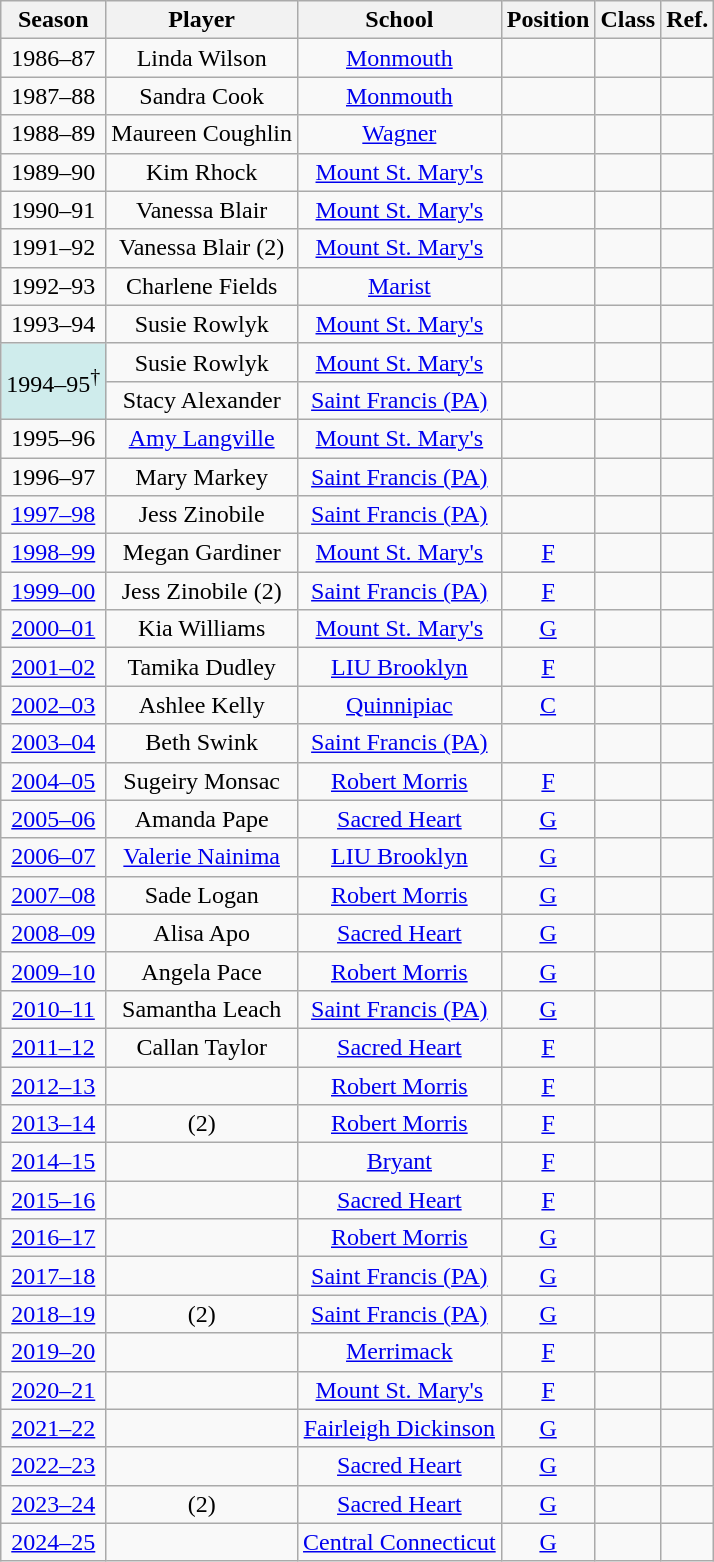<table class="wikitable sortable" style="text-align:center;">
<tr>
<th>Season</th>
<th>Player</th>
<th>School</th>
<th>Position</th>
<th>Class</th>
<th>Ref.</th>
</tr>
<tr>
<td>1986–87</td>
<td>Linda Wilson</td>
<td><a href='#'>Monmouth</a></td>
<td></td>
<td></td>
<td></td>
</tr>
<tr>
<td>1987–88</td>
<td>Sandra Cook</td>
<td><a href='#'>Monmouth</a></td>
<td></td>
<td></td>
<td></td>
</tr>
<tr>
<td>1988–89</td>
<td>Maureen Coughlin</td>
<td><a href='#'>Wagner</a></td>
<td></td>
<td></td>
<td></td>
</tr>
<tr>
<td>1989–90</td>
<td>Kim Rhock</td>
<td><a href='#'>Mount St. Mary's</a></td>
<td></td>
<td></td>
<td></td>
</tr>
<tr>
<td>1990–91</td>
<td>Vanessa Blair</td>
<td><a href='#'>Mount St. Mary's</a></td>
<td></td>
<td></td>
<td></td>
</tr>
<tr>
<td>1991–92</td>
<td>Vanessa Blair (2)</td>
<td><a href='#'>Mount St. Mary's</a></td>
<td></td>
<td></td>
<td></td>
</tr>
<tr>
<td>1992–93</td>
<td>Charlene Fields</td>
<td><a href='#'>Marist</a></td>
<td></td>
<td></td>
<td></td>
</tr>
<tr>
<td>1993–94</td>
<td>Susie Rowlyk</td>
<td><a href='#'>Mount St. Mary's</a></td>
<td></td>
<td></td>
<td></td>
</tr>
<tr>
<td bgcolor="#cfecec" rowspan="2">1994–95<sup>†</sup></td>
<td>Susie Rowlyk</td>
<td><a href='#'>Mount St. Mary's</a></td>
<td></td>
<td></td>
<td></td>
</tr>
<tr>
<td>Stacy Alexander</td>
<td><a href='#'>Saint Francis (PA)</a></td>
<td></td>
<td></td>
<td></td>
</tr>
<tr>
<td>1995–96</td>
<td><a href='#'>Amy Langville</a></td>
<td><a href='#'>Mount St. Mary's</a></td>
<td></td>
<td></td>
<td></td>
</tr>
<tr>
<td>1996–97</td>
<td>Mary Markey</td>
<td><a href='#'>Saint Francis (PA)</a></td>
<td></td>
<td></td>
<td></td>
</tr>
<tr>
<td><a href='#'>1997–98</a></td>
<td>Jess Zinobile</td>
<td><a href='#'>Saint Francis (PA)</a></td>
<td></td>
<td></td>
<td></td>
</tr>
<tr>
<td><a href='#'>1998–99</a></td>
<td>Megan Gardiner</td>
<td><a href='#'>Mount St. Mary's</a></td>
<td><a href='#'>F</a></td>
<td></td>
<td></td>
</tr>
<tr>
<td><a href='#'>1999–00</a></td>
<td>Jess Zinobile (2)</td>
<td><a href='#'>Saint Francis (PA)</a></td>
<td><a href='#'>F</a></td>
<td></td>
<td></td>
</tr>
<tr>
<td><a href='#'>2000–01</a></td>
<td>Kia Williams</td>
<td><a href='#'>Mount St. Mary's</a></td>
<td><a href='#'>G</a></td>
<td></td>
<td></td>
</tr>
<tr>
<td><a href='#'>2001–02</a></td>
<td>Tamika Dudley</td>
<td><a href='#'>LIU Brooklyn</a></td>
<td><a href='#'>F</a></td>
<td></td>
<td></td>
</tr>
<tr>
<td><a href='#'>2002–03</a></td>
<td>Ashlee Kelly</td>
<td><a href='#'>Quinnipiac</a></td>
<td><a href='#'>C</a></td>
<td></td>
<td></td>
</tr>
<tr>
<td><a href='#'>2003–04</a></td>
<td>Beth Swink</td>
<td><a href='#'>Saint Francis (PA)</a></td>
<td></td>
<td></td>
<td></td>
</tr>
<tr>
<td><a href='#'>2004–05</a></td>
<td>Sugeiry Monsac</td>
<td><a href='#'>Robert Morris</a></td>
<td><a href='#'>F</a></td>
<td></td>
<td></td>
</tr>
<tr>
<td><a href='#'>2005–06</a></td>
<td>Amanda Pape</td>
<td><a href='#'>Sacred Heart</a></td>
<td><a href='#'>G</a></td>
<td></td>
<td></td>
</tr>
<tr>
<td><a href='#'>2006–07</a></td>
<td><a href='#'>Valerie Nainima</a></td>
<td><a href='#'>LIU Brooklyn</a></td>
<td><a href='#'>G</a></td>
<td></td>
<td></td>
</tr>
<tr>
<td><a href='#'>2007–08</a></td>
<td>Sade Logan</td>
<td><a href='#'>Robert Morris</a></td>
<td><a href='#'>G</a></td>
<td></td>
<td></td>
</tr>
<tr>
<td><a href='#'>2008–09</a></td>
<td>Alisa Apo</td>
<td><a href='#'>Sacred Heart</a></td>
<td><a href='#'>G</a></td>
<td></td>
<td></td>
</tr>
<tr>
<td><a href='#'>2009–10</a></td>
<td>Angela Pace</td>
<td><a href='#'>Robert Morris</a></td>
<td><a href='#'>G</a></td>
<td></td>
<td></td>
</tr>
<tr>
<td><a href='#'>2010–11</a></td>
<td>Samantha Leach</td>
<td><a href='#'>Saint Francis (PA)</a></td>
<td><a href='#'>G</a></td>
<td></td>
<td></td>
</tr>
<tr>
<td><a href='#'>2011–12</a></td>
<td>Callan Taylor</td>
<td><a href='#'>Sacred Heart</a></td>
<td><a href='#'>F</a></td>
<td></td>
<td></td>
</tr>
<tr>
<td><a href='#'>2012–13</a></td>
<td></td>
<td><a href='#'>Robert Morris</a></td>
<td><a href='#'>F</a></td>
<td></td>
<td></td>
</tr>
<tr>
<td><a href='#'>2013–14</a></td>
<td> (2)</td>
<td><a href='#'>Robert Morris</a></td>
<td><a href='#'>F</a></td>
<td></td>
<td></td>
</tr>
<tr>
<td><a href='#'>2014–15</a></td>
<td></td>
<td><a href='#'>Bryant</a></td>
<td><a href='#'>F</a></td>
<td></td>
<td></td>
</tr>
<tr>
<td><a href='#'>2015–16</a></td>
<td></td>
<td><a href='#'>Sacred Heart</a></td>
<td><a href='#'>F</a></td>
<td></td>
<td></td>
</tr>
<tr>
<td><a href='#'>2016–17</a></td>
<td></td>
<td><a href='#'>Robert Morris</a></td>
<td><a href='#'>G</a></td>
<td></td>
<td></td>
</tr>
<tr>
<td><a href='#'>2017–18</a></td>
<td></td>
<td><a href='#'>Saint Francis (PA)</a></td>
<td><a href='#'>G</a></td>
<td></td>
<td></td>
</tr>
<tr>
<td><a href='#'>2018–19</a></td>
<td> (2)</td>
<td><a href='#'>Saint Francis (PA)</a></td>
<td><a href='#'>G</a></td>
<td></td>
<td></td>
</tr>
<tr>
<td><a href='#'>2019–20</a></td>
<td></td>
<td><a href='#'>Merrimack</a></td>
<td><a href='#'>F</a></td>
<td></td>
<td></td>
</tr>
<tr>
<td><a href='#'>2020–21</a></td>
<td></td>
<td><a href='#'>Mount St. Mary's</a></td>
<td><a href='#'>F</a></td>
<td></td>
<td></td>
</tr>
<tr>
<td><a href='#'>2021–22</a></td>
<td></td>
<td><a href='#'>Fairleigh Dickinson</a></td>
<td><a href='#'>G</a></td>
<td></td>
<td></td>
</tr>
<tr>
<td><a href='#'>2022–23</a></td>
<td></td>
<td><a href='#'>Sacred Heart</a></td>
<td><a href='#'>G</a></td>
<td></td>
<td></td>
</tr>
<tr>
<td><a href='#'>2023–24</a></td>
<td> (2)</td>
<td><a href='#'>Sacred Heart</a></td>
<td><a href='#'>G</a></td>
<td></td>
<td></td>
</tr>
<tr>
<td><a href='#'>2024–25</a></td>
<td></td>
<td><a href='#'>Central Connecticut</a></td>
<td><a href='#'>G</a></td>
<td></td>
<td></td>
</tr>
</table>
